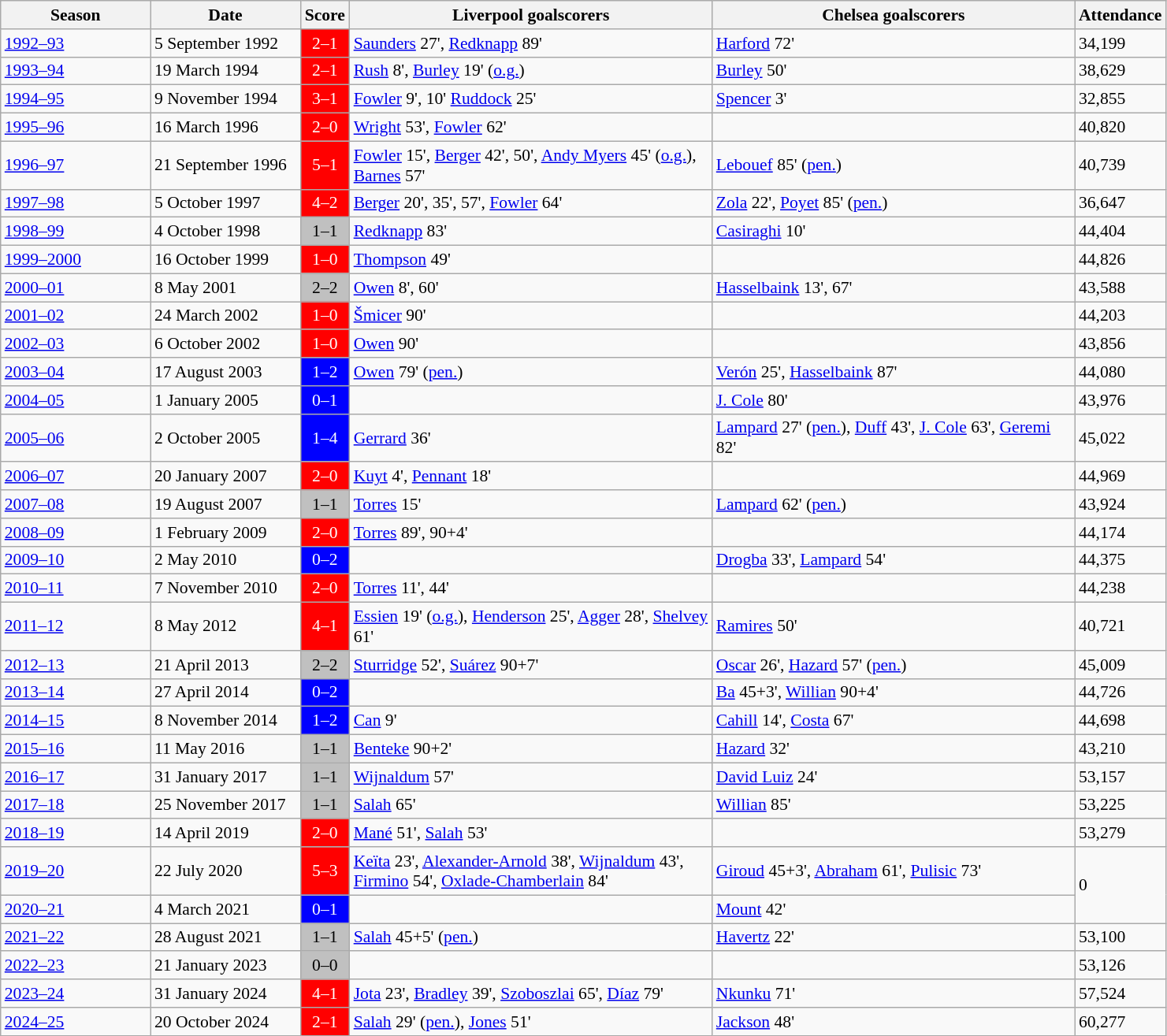<table class="wikitable sortable" style="font-size:90%" style="text-align:center;">
<tr>
<th width="120">Season</th>
<th width="120">Date</th>
<th width="35" class="unsortable">Score</th>
<th width="300" class="unsortable">Liverpool goalscorers</th>
<th width="300" class="unsortable">Chelsea goalscorers</th>
<th width="30">Attendance</th>
</tr>
<tr>
<td><a href='#'>1992–93</a></td>
<td>5 September 1992</td>
<td align="center" style="background:red; color:#fff">2–1</td>
<td><a href='#'>Saunders</a> 27', <a href='#'>Redknapp</a> 89'</td>
<td><a href='#'>Harford</a> 72'</td>
<td>34,199</td>
</tr>
<tr>
<td><a href='#'>1993–94</a></td>
<td>19 March 1994</td>
<td align="center" style="background:red; color:#fff">2–1</td>
<td><a href='#'>Rush</a> 8', <a href='#'>Burley</a> 19' (<a href='#'>o.g.</a>)</td>
<td><a href='#'>Burley</a> 50'</td>
<td>38,629</td>
</tr>
<tr>
<td><a href='#'>1994–95</a></td>
<td>9 November 1994</td>
<td align="center" style="background:red; color:#fff">3–1</td>
<td><a href='#'>Fowler</a> 9', 10' <a href='#'>Ruddock</a> 25'</td>
<td><a href='#'>Spencer</a> 3'</td>
<td>32,855</td>
</tr>
<tr>
<td><a href='#'>1995–96</a></td>
<td>16 March 1996</td>
<td align="center" style="background:red; color:#fff">2–0</td>
<td><a href='#'>Wright</a> 53', <a href='#'>Fowler</a> 62'</td>
<td></td>
<td>40,820</td>
</tr>
<tr>
<td><a href='#'>1996–97</a></td>
<td>21 September 1996</td>
<td align="center" style="background:red; color:#fff">5–1</td>
<td><a href='#'>Fowler</a> 15', <a href='#'>Berger</a> 42', 50', <a href='#'>Andy Myers</a> 45' (<a href='#'>o.g.</a>), <a href='#'>Barnes</a> 57'</td>
<td><a href='#'>Lebouef</a> 85' (<a href='#'>pen.</a>)</td>
<td>40,739</td>
</tr>
<tr>
<td><a href='#'>1997–98</a></td>
<td>5 October 1997</td>
<td align="center" style="background:red; color:#fff">4–2</td>
<td><a href='#'>Berger</a> 20', 35', 57', <a href='#'>Fowler</a> 64'</td>
<td><a href='#'>Zola</a> 22', <a href='#'>Poyet</a> 85' (<a href='#'>pen.</a>)</td>
<td>36,647</td>
</tr>
<tr>
<td><a href='#'>1998–99</a></td>
<td>4 October 1998</td>
<td align="center" style="background:silver; color:#000000">1–1</td>
<td><a href='#'>Redknapp</a> 83'</td>
<td><a href='#'>Casiraghi</a> 10'</td>
<td>44,404</td>
</tr>
<tr>
<td><a href='#'>1999–2000</a></td>
<td>16 October 1999</td>
<td align="center" style="background:red; color:#fff">1–0</td>
<td><a href='#'>Thompson</a> 49'</td>
<td></td>
<td>44,826</td>
</tr>
<tr>
<td><a href='#'>2000–01</a></td>
<td>8 May 2001</td>
<td align="center" style="background:silver; color:#000000">2–2</td>
<td><a href='#'>Owen</a> 8', 60'</td>
<td><a href='#'>Hasselbaink</a> 13', 67'</td>
<td>43,588</td>
</tr>
<tr>
<td><a href='#'>2001–02</a></td>
<td>24 March 2002</td>
<td align="center" style="background:red; color:#fff">1–0</td>
<td><a href='#'>Šmicer</a> 90'</td>
<td></td>
<td>44,203</td>
</tr>
<tr>
<td><a href='#'>2002–03</a></td>
<td>6 October 2002</td>
<td align="center" style="background:red; color:#fff">1–0</td>
<td><a href='#'>Owen</a> 90'</td>
<td></td>
<td>43,856</td>
</tr>
<tr>
<td><a href='#'>2003–04</a></td>
<td>17 August 2003</td>
<td align="center" style="background:blue; color:#fff">1–2</td>
<td><a href='#'>Owen</a> 79' (<a href='#'>pen.</a>)</td>
<td><a href='#'>Verón</a> 25', <a href='#'>Hasselbaink</a> 87'</td>
<td>44,080</td>
</tr>
<tr>
<td><a href='#'>2004–05</a></td>
<td>1 January 2005</td>
<td align="center" style="background:blue; color:#fff">0–1</td>
<td></td>
<td><a href='#'>J. Cole</a> 80'</td>
<td>43,976</td>
</tr>
<tr>
<td><a href='#'>2005–06</a></td>
<td>2 October 2005</td>
<td align="center" style="background:blue; color:#fff">1–4</td>
<td><a href='#'>Gerrard</a> 36'</td>
<td><a href='#'>Lampard</a> 27' (<a href='#'>pen.</a>), <a href='#'>Duff</a> 43', <a href='#'>J. Cole</a> 63', <a href='#'>Geremi</a> 82'</td>
<td>45,022</td>
</tr>
<tr>
<td><a href='#'>2006–07</a></td>
<td>20 January 2007</td>
<td align="center" style="background:red; color:#fff">2–0</td>
<td><a href='#'>Kuyt</a> 4', <a href='#'>Pennant</a> 18'</td>
<td></td>
<td>44,969</td>
</tr>
<tr>
<td><a href='#'>2007–08</a></td>
<td>19 August 2007</td>
<td align="center" style="background:silver; color:#000000">1–1</td>
<td><a href='#'>Torres</a> 15'</td>
<td><a href='#'>Lampard</a> 62' (<a href='#'>pen.</a>)</td>
<td>43,924</td>
</tr>
<tr>
<td><a href='#'>2008–09</a></td>
<td>1 February 2009</td>
<td align="center" style="background:red; color:#fff">2–0</td>
<td><a href='#'>Torres</a> 89', 90+4'</td>
<td></td>
<td>44,174</td>
</tr>
<tr>
<td><a href='#'>2009–10</a></td>
<td>2 May 2010</td>
<td align="center" style="background:blue; color:#fff">0–2</td>
<td></td>
<td><a href='#'>Drogba</a> 33', <a href='#'>Lampard</a> 54'</td>
<td>44,375</td>
</tr>
<tr>
<td><a href='#'>2010–11</a></td>
<td>7 November 2010</td>
<td align="center" style="background:red; color:#fff">2–0</td>
<td><a href='#'>Torres</a> 11', 44'</td>
<td></td>
<td>44,238</td>
</tr>
<tr>
<td><a href='#'>2011–12</a></td>
<td>8 May 2012</td>
<td align="center" style="background:red; color:#fff">4–1</td>
<td><a href='#'>Essien</a> 19' (<a href='#'>o.g.</a>), <a href='#'>Henderson</a> 25', <a href='#'>Agger</a> 28', <a href='#'>Shelvey</a> 61'</td>
<td><a href='#'>Ramires</a> 50'</td>
<td>40,721</td>
</tr>
<tr>
<td><a href='#'>2012–13</a></td>
<td>21 April 2013</td>
<td align="center" style="background:silver; color:#000000">2–2</td>
<td><a href='#'>Sturridge</a> 52', <a href='#'>Suárez</a> 90+7'</td>
<td><a href='#'>Oscar</a> 26', <a href='#'>Hazard</a> 57' (<a href='#'>pen.</a>)</td>
<td>45,009</td>
</tr>
<tr>
<td><a href='#'>2013–14</a></td>
<td>27 April 2014</td>
<td align="center" style="background:blue; color:#fff">0–2</td>
<td></td>
<td><a href='#'>Ba</a> 45+3', <a href='#'>Willian</a> 90+4'</td>
<td>44,726</td>
</tr>
<tr>
<td><a href='#'>2014–15</a></td>
<td>8 November 2014</td>
<td align="center" style="background:blue; color:#fff">1–2</td>
<td><a href='#'>Can</a> 9'</td>
<td><a href='#'>Cahill</a> 14', <a href='#'>Costa</a> 67'</td>
<td>44,698</td>
</tr>
<tr>
<td><a href='#'>2015–16</a></td>
<td>11 May 2016</td>
<td align="center" style="background:silver; color:#000000">1–1</td>
<td><a href='#'>Benteke</a> 90+2'</td>
<td><a href='#'>Hazard</a> 32'</td>
<td>43,210</td>
</tr>
<tr>
<td><a href='#'>2016–17</a></td>
<td>31 January 2017</td>
<td align="center" style="background:silver; color:#000000">1–1</td>
<td><a href='#'>Wijnaldum</a> 57'</td>
<td><a href='#'>David Luiz</a> 24'</td>
<td>53,157</td>
</tr>
<tr>
<td><a href='#'>2017–18</a></td>
<td>25 November 2017</td>
<td align="center" style="background:silver; color:#000000">1–1</td>
<td><a href='#'>Salah</a> 65'</td>
<td><a href='#'>Willian</a> 85'</td>
<td>53,225</td>
</tr>
<tr>
<td><a href='#'>2018–19</a></td>
<td>14 April 2019</td>
<td align="center" style="background:red; color:#fff">2–0</td>
<td><a href='#'>Mané</a> 51', <a href='#'>Salah</a> 53'</td>
<td></td>
<td>53,279</td>
</tr>
<tr>
<td><a href='#'>2019–20</a></td>
<td>22 July 2020</td>
<td align="center" style="background:red; color:#fff">5–3</td>
<td><a href='#'>Keïta</a> 23', <a href='#'>Alexander-Arnold</a> 38', <a href='#'>Wijnaldum</a> 43', <a href='#'>Firmino</a> 54', <a href='#'>Oxlade-Chamberlain</a> 84'</td>
<td><a href='#'>Giroud</a> 45+3', <a href='#'>Abraham</a> 61', <a href='#'>Pulisic</a> 73'</td>
<td rowspan="2">0</td>
</tr>
<tr>
<td><a href='#'>2020–21</a></td>
<td>4 March 2021</td>
<td align="center" style="background:blue; color:#fff">0–1</td>
<td></td>
<td><a href='#'>Mount</a> 42'</td>
</tr>
<tr>
<td><a href='#'>2021–22</a></td>
<td>28 August 2021</td>
<td align="center" style="background:silver; color:#000000">1–1</td>
<td><a href='#'>Salah</a> 45+5' (<a href='#'>pen.</a>)</td>
<td><a href='#'>Havertz</a> 22'</td>
<td>53,100</td>
</tr>
<tr>
<td><a href='#'>2022–23</a></td>
<td>21 January 2023</td>
<td align="center" style="background:silver; color:#000000">0–0</td>
<td></td>
<td></td>
<td>53,126</td>
</tr>
<tr>
<td><a href='#'>2023–24</a></td>
<td>31 January 2024</td>
<td align="center" style="background:red; color:#fff">4–1</td>
<td><a href='#'>Jota</a> 23', <a href='#'>Bradley</a> 39', <a href='#'>Szoboszlai</a> 65', <a href='#'>Díaz</a> 79'</td>
<td><a href='#'>Nkunku</a> 71'</td>
<td>57,524</td>
</tr>
<tr>
<td><a href='#'>2024–25</a></td>
<td>20 October 2024</td>
<td align="center" style="background:red; color:#fff">2–1</td>
<td><a href='#'>Salah</a> 29' (<a href='#'>pen.</a>), <a href='#'>Jones</a> 51'</td>
<td><a href='#'>Jackson</a> 48'</td>
<td>60,277</td>
</tr>
</table>
